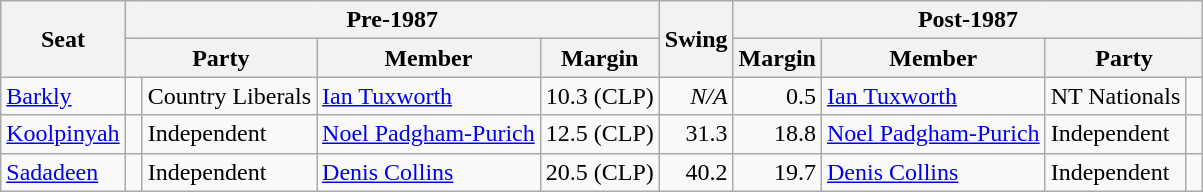<table class="wikitable">
<tr>
<th rowspan=2>Seat</th>
<th colspan=4>Pre-1987</th>
<th rowspan=2>Swing</th>
<th colspan=4>Post-1987</th>
</tr>
<tr>
<th colspan=2>Party</th>
<th>Member</th>
<th>Margin</th>
<th>Margin</th>
<th>Member</th>
<th colspan=2>Party</th>
</tr>
<tr>
<td><a href='#'>Barkly</a></td>
<td> </td>
<td>Country Liberals</td>
<td><a href='#'>Ian Tuxworth</a></td>
<td style="text-align:right;">10.3 (CLP)</td>
<td style="text-align:right;"><em>N/A</em></td>
<td style="text-align:right;">0.5</td>
<td><a href='#'>Ian Tuxworth</a></td>
<td>NT Nationals</td>
<td> </td>
</tr>
<tr>
<td><a href='#'>Koolpinyah</a></td>
<td> </td>
<td>Independent</td>
<td><a href='#'>Noel Padgham-Purich</a></td>
<td style="text-align:right;">12.5 (CLP)</td>
<td style="text-align:right;">31.3</td>
<td style="text-align:right;">18.8</td>
<td><a href='#'>Noel Padgham-Purich</a></td>
<td>Independent</td>
<td> </td>
</tr>
<tr>
<td><a href='#'>Sadadeen</a></td>
<td> </td>
<td>Independent</td>
<td><a href='#'>Denis Collins</a></td>
<td style="text-align:right;">20.5 (CLP)</td>
<td style="text-align:right;">40.2</td>
<td style="text-align:right;">19.7</td>
<td><a href='#'>Denis Collins</a></td>
<td>Independent</td>
<td> </td>
</tr>
</table>
